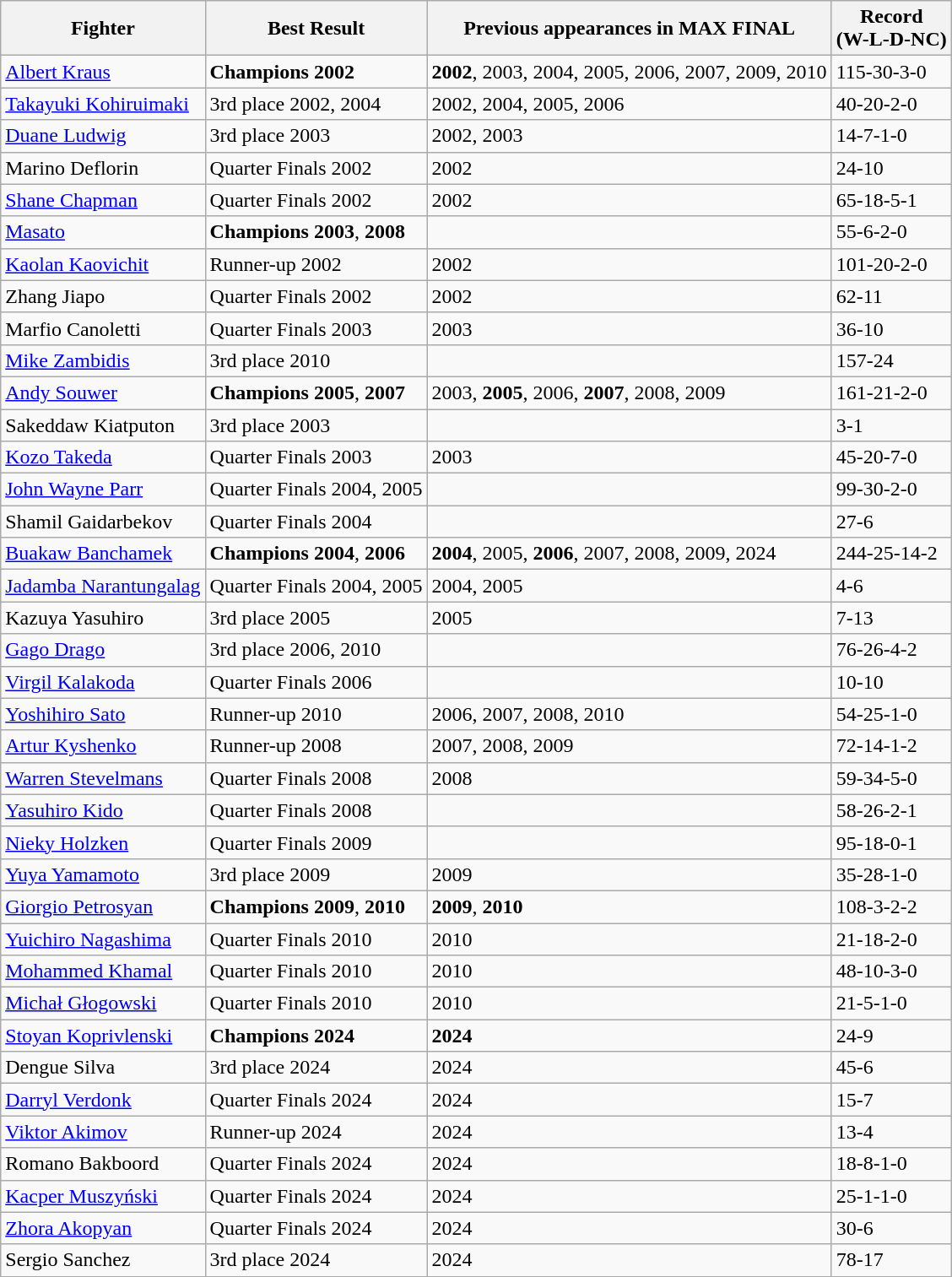<table class="wikitable sortable">
<tr>
<th>Fighter</th>
<th>Best Result</th>
<th class="unsortable">Previous appearances in MAX FINAL</th>
<th class="unsortable">Record<br>(W-L-D-NC)</th>
</tr>
<tr>
<td> <a href='#'>Albert Kraus</a></td>
<td data-sort-value=><strong>Champions 2002</strong></td>
<td><strong>2002</strong>, 2003, 2004, 2005, 2006, 2007, 2009, 2010</td>
<td>115-30-3-0</td>
</tr>
<tr>
<td> <a href='#'>Takayuki Kohiruimaki</a></td>
<td data-sort-value=>3rd place 2002, 2004</td>
<td>2002, 2004, 2005, 2006</td>
<td>40-20-2-0</td>
</tr>
<tr>
<td> <a href='#'>Duane Ludwig</a></td>
<td data-sort-value=>3rd place 2003</td>
<td>2002, 2003</td>
<td>14-7-1-0</td>
</tr>
<tr>
<td> Marino Deflorin</td>
<td data-sort-value=>Quarter Finals 2002</td>
<td>2002</td>
<td>24-10</td>
</tr>
<tr>
<td> <a href='#'>Shane Chapman</a></td>
<td data-sort-value=>Quarter Finals 2002</td>
<td>2002</td>
<td>65-18-5-1</td>
</tr>
<tr>
<td> <a href='#'>Masato</a></td>
<td data-sort-value=><strong>Champions 2003</strong>, <strong>2008</strong></td>
<td></td>
<td>55-6-2-0</td>
</tr>
<tr>
<td> <a href='#'>Kaolan Kaovichit</a></td>
<td data-sort-value=>Runner-up 2002</td>
<td>2002</td>
<td>101-20-2-0</td>
</tr>
<tr>
<td> Zhang Jiapo</td>
<td data-sort-value=>Quarter Finals 2002</td>
<td>2002</td>
<td>62-11</td>
</tr>
<tr>
<td> Marfio Canoletti</td>
<td data-sort-value=>Quarter Finals 2003</td>
<td>2003</td>
<td>36-10</td>
</tr>
<tr>
<td> <a href='#'>Mike Zambidis</a></td>
<td data-sort-value=>3rd place 2010</td>
<td></td>
<td>157-24</td>
</tr>
<tr>
<td> <a href='#'>Andy Souwer</a></td>
<td data-sort-value=><strong>Champions 2005</strong>, <strong>2007</strong></td>
<td>2003, <strong>2005</strong>, 2006, <strong>2007</strong>, 2008, 2009</td>
<td>161-21-2-0</td>
</tr>
<tr>
<td> Sakeddaw Kiatputon</td>
<td data-sort-value=>3rd place 2003</td>
<td></td>
<td>3-1</td>
</tr>
<tr>
<td> <a href='#'>Kozo Takeda</a></td>
<td>Quarter Finals 2003</td>
<td>2003</td>
<td>45-20-7-0</td>
</tr>
<tr>
<td> <a href='#'>John Wayne Parr</a></td>
<td data-sort-value=>Quarter Finals 2004, 2005</td>
<td></td>
<td>99-30-2-0</td>
</tr>
<tr>
<td> Shamil Gaidarbekov</td>
<td data-sort-value=>Quarter Finals 2004</td>
<td></td>
<td>27-6</td>
</tr>
<tr>
<td> <a href='#'>Buakaw Banchamek</a></td>
<td data-sort-value=><strong>Champions 2004</strong>, <strong>2006</strong></td>
<td><strong>2004</strong>, 2005, <strong>2006</strong>, 2007, 2008, 2009, 2024</td>
<td>244-25-14-2</td>
</tr>
<tr>
<td> <a href='#'>Jadamba Narantungalag</a></td>
<td data-sort-value=>Quarter Finals 2004, 2005</td>
<td>2004, 2005</td>
<td>4-6</td>
</tr>
<tr>
<td> Kazuya Yasuhiro</td>
<td>3rd place 2005</td>
<td>2005</td>
<td>7-13</td>
</tr>
<tr>
<td> <a href='#'>Gago Drago</a></td>
<td data-sort-value=>3rd place 2006, 2010</td>
<td></td>
<td>76-26-4-2</td>
</tr>
<tr>
<td> <a href='#'>Virgil Kalakoda</a></td>
<td data-sort-value=>Quarter Finals 2006</td>
<td></td>
<td>10-10</td>
</tr>
<tr>
<td> <a href='#'>Yoshihiro Sato</a></td>
<td data-sort-value=>Runner-up 2010</td>
<td>2006, 2007, 2008, 2010</td>
<td>54-25-1-0</td>
</tr>
<tr>
<td> <a href='#'>Artur Kyshenko</a></td>
<td>Runner-up 2008</td>
<td>2007, 2008, 2009</td>
<td>72-14-1-2</td>
</tr>
<tr>
<td> <a href='#'>Warren Stevelmans</a></td>
<td>Quarter Finals 2008</td>
<td>2008</td>
<td>59-34-5-0</td>
</tr>
<tr>
<td> <a href='#'>Yasuhiro Kido</a></td>
<td data-sort-value=>Quarter Finals 2008</td>
<td></td>
<td>58-26-2-1</td>
</tr>
<tr>
<td> <a href='#'>Nieky Holzken</a></td>
<td data-sort-value=>Quarter Finals 2009</td>
<td></td>
<td>95-18-0-1</td>
</tr>
<tr>
<td> <a href='#'>Yuya Yamamoto</a></td>
<td data-sort-value=>3rd place 2009</td>
<td>2009</td>
<td>35-28-1-0</td>
</tr>
<tr>
<td> <a href='#'>Giorgio Petrosyan</a></td>
<td><strong>Champions 2009</strong>, <strong>2010</strong></td>
<td><strong>2009</strong>, <strong>2010</strong></td>
<td>108-3-2-2</td>
</tr>
<tr>
<td> <a href='#'>Yuichiro Nagashima</a></td>
<td>Quarter Finals 2010</td>
<td>2010</td>
<td>21-18-2-0</td>
</tr>
<tr>
<td> <a href='#'>Mohammed Khamal</a></td>
<td>Quarter Finals 2010</td>
<td>2010</td>
<td>48-10-3-0</td>
</tr>
<tr>
<td> <a href='#'>Michał Głogowski</a></td>
<td data-sort-value=>Quarter Finals 2010</td>
<td>2010</td>
<td>21-5-1-0</td>
</tr>
<tr>
<td> <a href='#'>Stoyan Koprivlenski</a></td>
<td><strong>Champions 2024</strong></td>
<td><strong>2024</strong></td>
<td>24-9</td>
</tr>
<tr>
<td> Dengue Silva</td>
<td>3rd place 2024</td>
<td>2024</td>
<td>45-6</td>
</tr>
<tr>
<td> <a href='#'>Darryl Verdonk</a></td>
<td>Quarter Finals 2024</td>
<td>2024</td>
<td>15-7</td>
</tr>
<tr>
<td> <a href='#'>Viktor Akimov</a></td>
<td>Runner-up 2024</td>
<td>2024</td>
<td>13-4</td>
</tr>
<tr>
<td> Romano Bakboord</td>
<td>Quarter Finals 2024</td>
<td>2024</td>
<td>18-8-1-0</td>
</tr>
<tr>
<td> <a href='#'>Kacper Muszyński</a></td>
<td>Quarter Finals 2024</td>
<td>2024</td>
<td>25-1-1-0</td>
</tr>
<tr>
<td> <a href='#'>Zhora Akopyan</a></td>
<td>Quarter Finals 2024</td>
<td>2024</td>
<td>30-6</td>
</tr>
<tr>
<td> Sergio Sanchez</td>
<td>3rd place 2024</td>
<td>2024</td>
<td>78-17</td>
</tr>
<tr>
</tr>
</table>
